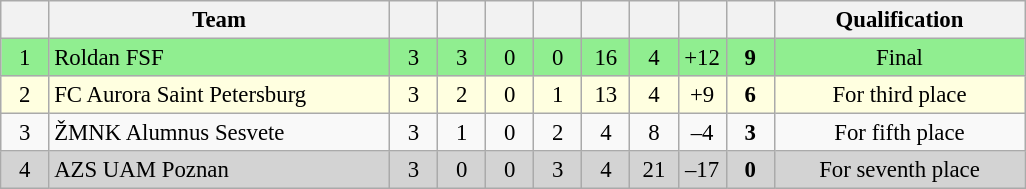<table class="wikitable" style="font-size: 95%">
<tr>
<th width="25"></th>
<th width="220">Team</th>
<th width="25"></th>
<th width="25"></th>
<th width="25"></th>
<th width="25"></th>
<th width="25"></th>
<th width="25"></th>
<th width="25"></th>
<th width="25"></th>
<th width="160">Qualification</th>
</tr>
<tr align=center bgcolor=lightgreen>
<td>1</td>
<td align=left> Roldan FSF</td>
<td>3</td>
<td>3</td>
<td>0</td>
<td>0</td>
<td>16</td>
<td>4</td>
<td>+12</td>
<td><strong>9</strong></td>
<td>Final</td>
</tr>
<tr align=center bgcolor=lightyellow>
<td>2</td>
<td align=left> FC Aurora Saint Petersburg</td>
<td>3</td>
<td>2</td>
<td>0</td>
<td>1</td>
<td>13</td>
<td>4</td>
<td>+9</td>
<td><strong>6</strong></td>
<td>For third place</td>
</tr>
<tr align=center>
<td>3</td>
<td align=left> ŽMNK Alumnus Sesvete</td>
<td>3</td>
<td>1</td>
<td>0</td>
<td>2</td>
<td>4</td>
<td>8</td>
<td>–4</td>
<td><strong>3</strong></td>
<td>For fifth place</td>
</tr>
<tr align=center bgcolor=lightgrey>
<td>4</td>
<td align=left> AZS UAM Poznan</td>
<td>3</td>
<td>0</td>
<td>0</td>
<td>3</td>
<td>4</td>
<td>21</td>
<td>–17</td>
<td><strong>0</strong></td>
<td>For seventh place</td>
</tr>
</table>
